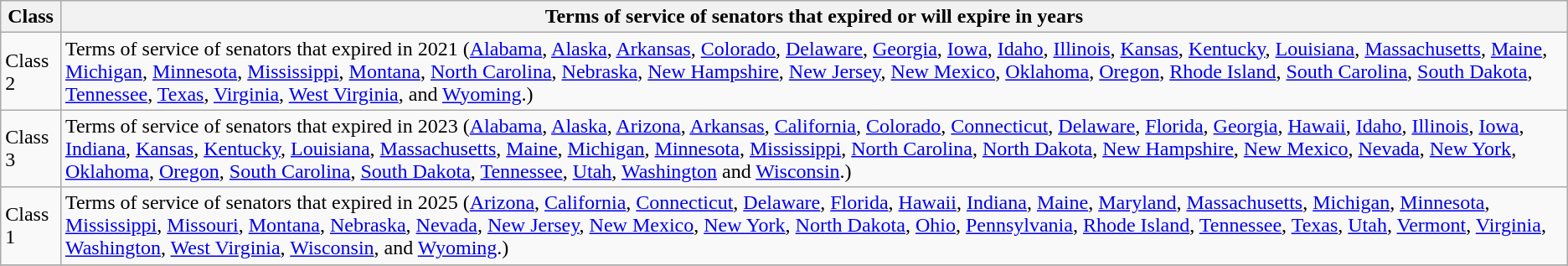<table class="wikitable sortable">
<tr valign=bottom>
<th>Class</th>
<th>Terms of service of senators that expired or will expire in years</th>
</tr>
<tr>
<td>Class 2</td>
<td>Terms of service of senators that expired in 2021 (<a href='#'>Alabama</a>, <a href='#'>Alaska</a>, <a href='#'>Arkansas</a>, <a href='#'>Colorado</a>, <a href='#'>Delaware</a>, <a href='#'>Georgia</a>, <a href='#'>Iowa</a>, <a href='#'>Idaho</a>, <a href='#'>Illinois</a>, <a href='#'>Kansas</a>, <a href='#'>Kentucky</a>, <a href='#'>Louisiana</a>, <a href='#'>Massachusetts</a>, <a href='#'>Maine</a>, <a href='#'>Michigan</a>, <a href='#'>Minnesota</a>, <a href='#'>Mississippi</a>, <a href='#'>Montana</a>, <a href='#'>North Carolina</a>, <a href='#'>Nebraska</a>, <a href='#'>New Hampshire</a>, <a href='#'>New Jersey</a>, <a href='#'>New Mexico</a>, <a href='#'>Oklahoma</a>, <a href='#'>Oregon</a>, <a href='#'>Rhode Island</a>, <a href='#'>South Carolina</a>, <a href='#'>South Dakota</a>, <a href='#'>Tennessee</a>, <a href='#'>Texas</a>, <a href='#'>Virginia</a>, <a href='#'>West Virginia</a>, and <a href='#'>Wyoming</a>.)</td>
</tr>
<tr>
<td>Class 3</td>
<td>Terms of service of senators that expired in 2023 (<a href='#'>Alabama</a>, <a href='#'>Alaska</a>, <a href='#'>Arizona</a>, <a href='#'>Arkansas</a>, <a href='#'>California</a>, <a href='#'>Colorado</a>, <a href='#'>Connecticut</a>, <a href='#'>Delaware</a>, <a href='#'>Florida</a>, <a href='#'>Georgia</a>, <a href='#'>Hawaii</a>, <a href='#'>Idaho</a>, <a href='#'>Illinois</a>, <a href='#'>Iowa</a>, <a href='#'>Indiana</a>, <a href='#'>Kansas</a>, <a href='#'>Kentucky</a>, <a href='#'>Louisiana</a>, <a href='#'>Massachusetts</a>, <a href='#'>Maine</a>, <a href='#'>Michigan</a>, <a href='#'>Minnesota</a>, <a href='#'>Mississippi</a>, <a href='#'>North Carolina</a>, <a href='#'>North Dakota</a>, <a href='#'>New Hampshire</a>, <a href='#'>New Mexico</a>, <a href='#'>Nevada</a>, <a href='#'>New York</a>, <a href='#'>Oklahoma</a>, <a href='#'>Oregon</a>, <a href='#'>South Carolina</a>, <a href='#'>South Dakota</a>, <a href='#'>Tennessee</a>, <a href='#'>Utah</a>, <a href='#'>Washington</a> and <a href='#'>Wisconsin</a>.)</td>
</tr>
<tr>
<td>Class 1</td>
<td>Terms of service of senators that expired in 2025 (<a href='#'>Arizona</a>, <a href='#'>California</a>, <a href='#'>Connecticut</a>, <a href='#'>Delaware</a>, <a href='#'>Florida</a>, <a href='#'>Hawaii</a>, <a href='#'>Indiana</a>, <a href='#'>Maine</a>, <a href='#'>Maryland</a>, <a href='#'>Massachusetts</a>, <a href='#'>Michigan</a>, <a href='#'>Minnesota</a>, <a href='#'>Mississippi</a>, <a href='#'>Missouri</a>, <a href='#'>Montana</a>, <a href='#'>Nebraska</a>, <a href='#'>Nevada</a>, <a href='#'>New Jersey</a>, <a href='#'>New Mexico</a>, <a href='#'>New York</a>, <a href='#'>North Dakota</a>, <a href='#'>Ohio</a>, <a href='#'>Pennsylvania</a>, <a href='#'>Rhode Island</a>, <a href='#'>Tennessee</a>, <a href='#'>Texas</a>, <a href='#'>Utah</a>, <a href='#'>Vermont</a>, <a href='#'>Virginia</a>, <a href='#'>Washington</a>, <a href='#'>West Virginia</a>, <a href='#'>Wisconsin</a>, and <a href='#'>Wyoming</a>.)</td>
</tr>
<tr>
</tr>
</table>
